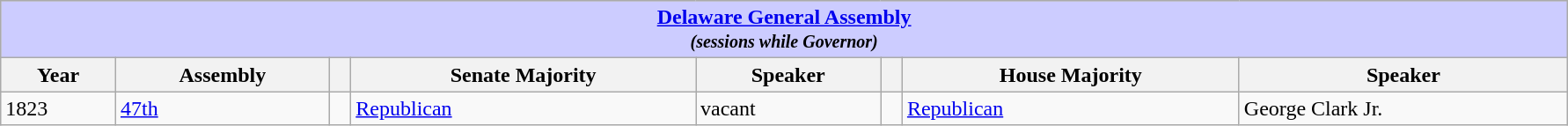<table class=wikitable style="width: 94%" style="text-align: center;" align="center">
<tr bgcolor=#cccccc>
<th colspan=12 style="background: #ccccff;"><strong><a href='#'>Delaware General Assembly</a></strong> <br> <small> <em>(sessions while Governor)</em></small></th>
</tr>
<tr>
<th><strong>Year</strong></th>
<th><strong>Assembly</strong></th>
<th></th>
<th><strong>Senate Majority</strong></th>
<th><strong>Speaker</strong></th>
<th></th>
<th><strong>House Majority</strong></th>
<th><strong>Speaker</strong></th>
</tr>
<tr>
<td>1823</td>
<td><a href='#'>47th</a></td>
<td></td>
<td><a href='#'>Republican</a></td>
<td>vacant</td>
<td></td>
<td><a href='#'>Republican</a></td>
<td>George Clark Jr.</td>
</tr>
</table>
